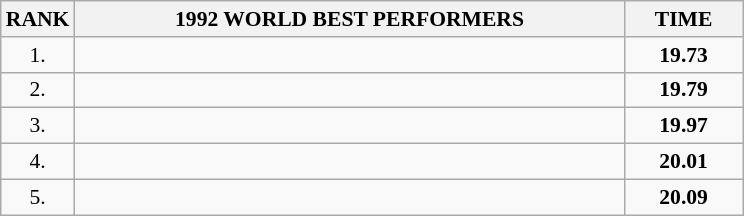<table class="wikitable" style="border-collapse: collapse; font-size: 90%;">
<tr>
<th>RANK</th>
<th align="center" style="width: 25em">1992 WORLD BEST PERFORMERS</th>
<th align="center" style="width: 5em">TIME</th>
</tr>
<tr>
<td align="center">1.</td>
<td></td>
<td align="center"><strong>19.73</strong></td>
</tr>
<tr>
<td align="center">2.</td>
<td></td>
<td align="center"><strong>19.79</strong></td>
</tr>
<tr>
<td align="center">3.</td>
<td></td>
<td align="center"><strong>19.97</strong></td>
</tr>
<tr>
<td align="center">4.</td>
<td></td>
<td align="center"><strong>20.01</strong></td>
</tr>
<tr>
<td align="center">5.</td>
<td></td>
<td align="center"><strong>20.09</strong></td>
</tr>
</table>
